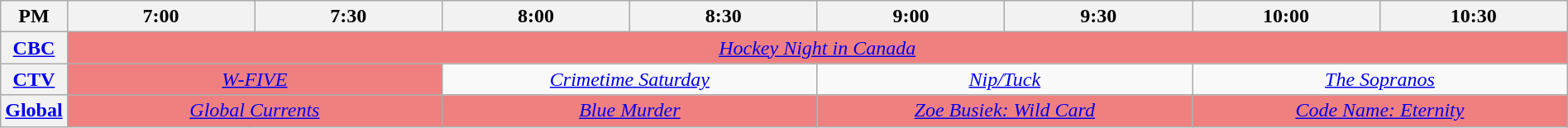<table class="wikitable" width="100%">
<tr>
<th width="4%">PM</th>
<th width="12%">7:00</th>
<th width="12%">7:30</th>
<th width="12%">8:00</th>
<th width="12%">8:30</th>
<th width="12%">9:00</th>
<th width="12%">9:30</th>
<th width="12%">10:00</th>
<th width="12%">10:30</th>
</tr>
<tr align="center">
<th><a href='#'>CBC</a></th>
<td colspan="8" align=center bgcolor="#F08080"><em><a href='#'>Hockey Night in Canada</a></em></td>
</tr>
<tr align="center">
<th><a href='#'>CTV</a></th>
<td colspan="2" align=center bgcolor="#F08080"><em><a href='#'>W-FIVE</a></em></td>
<td colspan="2" align=center><em><a href='#'>Crimetime Saturday</a></em></td>
<td colspan="2" align=center><em><a href='#'>Nip/Tuck</a></em></td>
<td colspan="2" align=center><em><a href='#'>The Sopranos</a></em></td>
</tr>
<tr align="center">
<th><a href='#'>Global</a></th>
<td colspan="2" align=center bgcolor="#F08080"><em><a href='#'>Global Currents</a></em></td>
<td colspan="2" align=center bgcolor="#F08080"><em><a href='#'>Blue Murder</a></em></td>
<td colspan="2" align=center bgcolor="#F08080"><em><a href='#'>Zoe Busiek: Wild Card</a></em></td>
<td colspan="2" align=center bgcolor="#F08080"><em><a href='#'>Code Name: Eternity</a></em></td>
</tr>
</table>
